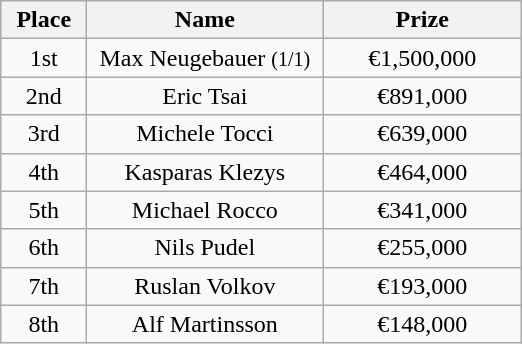<table class="wikitable">
<tr>
<th width="50">Place</th>
<th width="150">Name</th>
<th width="125">Prize</th>
</tr>
<tr>
<td align = "center">1st</td>
<td align = "center"> Max Neugebauer <small>(1/1)</small></td>
<td align = "center">€1,500,000</td>
</tr>
<tr>
<td align = "center">2nd</td>
<td align = "center"> Eric Tsai</td>
<td align = "center">€891,000</td>
</tr>
<tr>
<td align = "center">3rd</td>
<td align = "center"> Michele Tocci</td>
<td align = "center">€639,000</td>
</tr>
<tr>
<td align = "center">4th</td>
<td align = "center"> Kasparas Klezys</td>
<td align = "center">€464,000</td>
</tr>
<tr>
<td align = "center">5th</td>
<td align = "center"> Michael Rocco</td>
<td align = "center">€341,000</td>
</tr>
<tr>
<td align = "center">6th</td>
<td align = "center"> Nils Pudel</td>
<td align = "center">€255,000</td>
</tr>
<tr>
<td align = "center">7th</td>
<td align = "center"> Ruslan Volkov</td>
<td align = "center">€193,000</td>
</tr>
<tr>
<td align = "center">8th</td>
<td align = "center"> Alf Martinsson</td>
<td align = "center">€148,000</td>
</tr>
</table>
